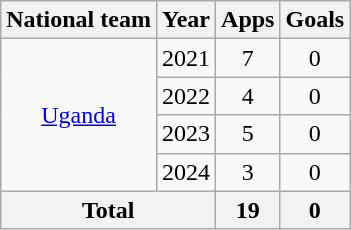<table class="wikitable" style="text-align:center">
<tr>
<th>National team</th>
<th>Year</th>
<th>Apps</th>
<th>Goals</th>
</tr>
<tr>
<td rowspan=4><a href='#'>Uganda</a></td>
<td>2021</td>
<td>7</td>
<td>0</td>
</tr>
<tr>
<td>2022</td>
<td>4</td>
<td>0</td>
</tr>
<tr>
<td>2023</td>
<td>5</td>
<td>0</td>
</tr>
<tr>
<td>2024</td>
<td>3</td>
<td>0</td>
</tr>
<tr>
<th colspan=2>Total</th>
<th>19</th>
<th>0</th>
</tr>
</table>
